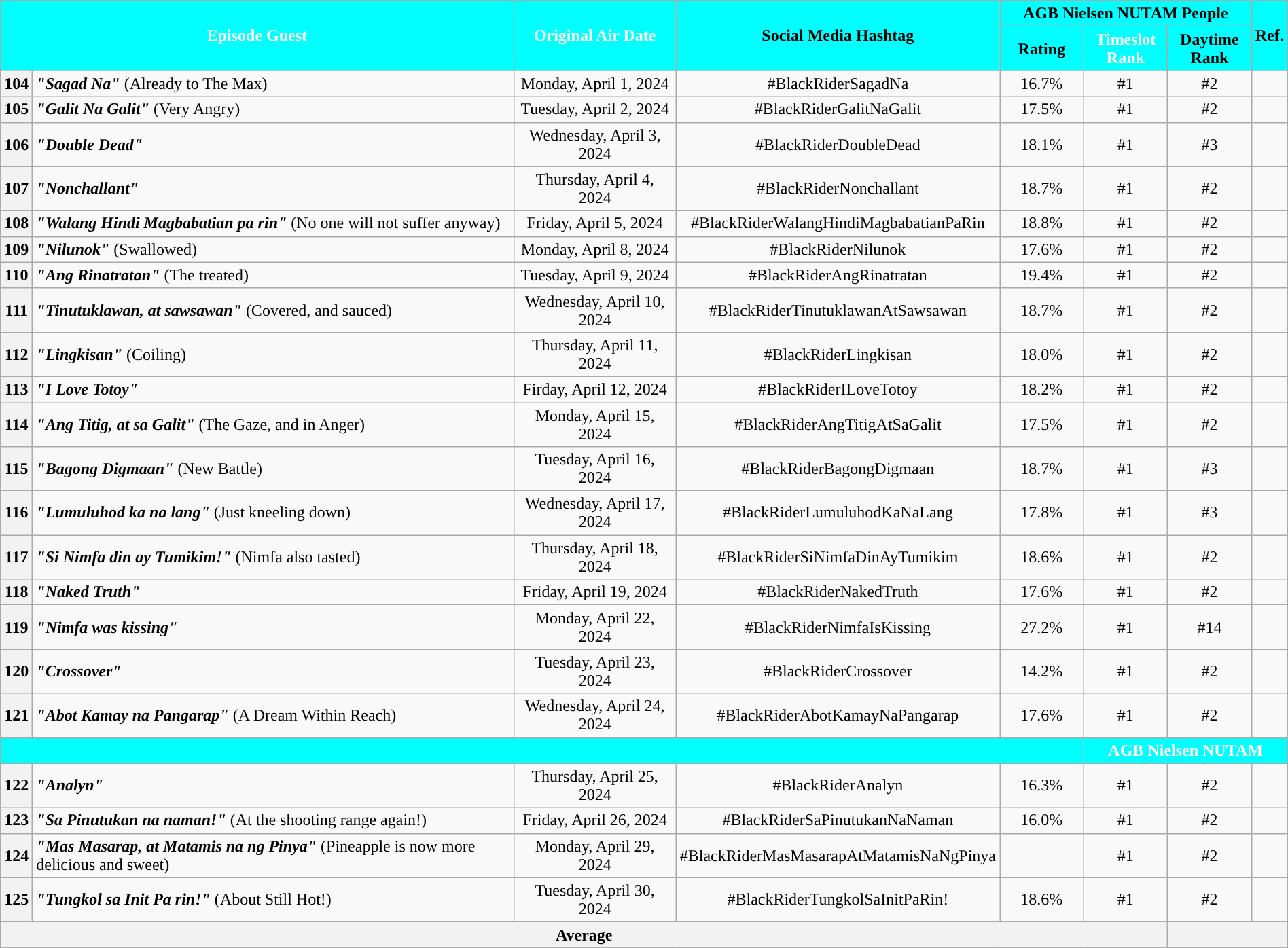<table class="wikitable" style="text-align:center; font-size:100%; line-height:18px;"  width="100%">
<tr>
<th colspan="2" rowspan="2" style="background-color:#00FFFF; color:#ffffff;">Episode Guest</th>
<th style="background:#00FFFF; color:white" rowspan="2">Original Air Date</th>
<th style="background:#00FFFF; color:black" rowspan="2">Social Media Hashtag</th>
<th style="background-color:#00FFFF; color:#000000;" colspan="3">AGB Nielsen NUTAM People</th>
<th rowspan="2" style="background:#00FFFF; color:black">Ref.</th>
</tr>
<tr style="text-align: center style=">
<th style="background-color:#00FFFF; width:75px; color:#000000;">Rating</th>
<th style="background-color:#00FFFF; width:75px; color:#ffffff;">Timeslot Rank</th>
<th style="background-color:#00FFFF; width:75px; color:#000000;">Daytime Rank</th>
</tr>
<tr>
<th>104</th>
<td style="text-align: left;"><strong><em>"Sagad Na"</em></strong> (Already to The Max)</td>
<td>Monday, April 1, 2024</td>
<td>#BlackRiderSagadNa</td>
<td>16.7%</td>
<td>#1</td>
<td>#2</td>
<td></td>
</tr>
<tr>
<th>105</th>
<td style="text-align: left;"><strong><em>"Galit Na Galit"</em></strong> (Very Angry)</td>
<td>Tuesday, April 2, 2024</td>
<td>#BlackRiderGalitNaGalit</td>
<td>17.5%</td>
<td>#1</td>
<td>#2</td>
<td></td>
</tr>
<tr>
<th>106</th>
<td style="text-align: left;"><strong><em>"Double Dead"</em></strong></td>
<td>Wednesday, April 3, 2024</td>
<td>#BlackRiderDoubleDead</td>
<td>18.1%</td>
<td>#1</td>
<td>#3</td>
<td></td>
</tr>
<tr>
<th>107</th>
<td style="text-align: left;"><strong><em>"Nonchallant"</em></strong></td>
<td>Thursday, April 4, 2024</td>
<td>#BlackRiderNonchallant</td>
<td>18.7%</td>
<td>#1</td>
<td>#2</td>
<td></td>
</tr>
<tr>
<th>108</th>
<td style="text-align: left;"><strong><em>"Walang Hindi Magbabatian pa rin"</em></strong> (No one will not suffer anyway)</td>
<td>Friday, April 5, 2024</td>
<td>#BlackRiderWalangHindiMagbabatianPaRin</td>
<td>18.8%</td>
<td>#1</td>
<td>#2</td>
<td></td>
</tr>
<tr>
<th>109</th>
<td style="text-align: left;"><strong><em>"Nilunok"</em></strong> (Swallowed)</td>
<td>Monday, April 8, 2024</td>
<td>#BlackRiderNilunok</td>
<td>17.6%</td>
<td>#1</td>
<td>#2</td>
<td></td>
</tr>
<tr>
<th>110</th>
<td style="text-align: left;"><strong><em>"Ang Rinatratan"</em></strong> (The treated)</td>
<td>Tuesday, April 9, 2024</td>
<td>#BlackRiderAngRinatratan</td>
<td>19.4%</td>
<td>#1</td>
<td>#2</td>
<td></td>
</tr>
<tr>
<th>111</th>
<td style="text-align: left;"><strong><em>"Tinutuklawan, at sawsawan"</em></strong> (Covered, and sauced)</td>
<td>Wednesday, April 10, 2024</td>
<td>#BlackRiderTinutuklawanAtSawsawan</td>
<td>18.7%</td>
<td>#1</td>
<td>#2</td>
<td></td>
</tr>
<tr>
<th>112</th>
<td style="text-align: left;"><strong><em>"Lingkisan"</em></strong> (Coiling)</td>
<td>Thursday, April 11, 2024</td>
<td>#BlackRiderLingkisan</td>
<td>18.0%</td>
<td>#1</td>
<td>#2</td>
<td></td>
</tr>
<tr>
<th>113</th>
<td style="text-align: left;"><strong><em>"I Love Totoy"</em></strong></td>
<td>Firday, April 12, 2024</td>
<td>#BlackRiderILoveTotoy</td>
<td>18.2%</td>
<td>#1</td>
<td>#2</td>
<td></td>
</tr>
<tr>
<th>114</th>
<td style="text-align: left;"><strong><em>"Ang Titig, at sa Galit"</em></strong> (The Gaze, and in Anger)</td>
<td>Monday, April 15, 2024</td>
<td>#BlackRiderAngTitigAtSaGalit</td>
<td>17.5%</td>
<td>#1</td>
<td>#2</td>
<td></td>
</tr>
<tr>
<th>115</th>
<td style="text-align: left;"><strong><em>"Bagong Digmaan"</em></strong> (New Battle)</td>
<td>Tuesday, April 16, 2024</td>
<td>#BlackRiderBagongDigmaan</td>
<td>18.7%</td>
<td>#1</td>
<td>#3</td>
<td></td>
</tr>
<tr>
<th>116</th>
<td style="text-align: left;"><strong><em>"Lumuluhod ka na lang"</em></strong> (Just kneeling down)</td>
<td>Wednesday, April 17, 2024</td>
<td>#BlackRiderLumuluhodKaNaLang</td>
<td>17.8%</td>
<td>#1</td>
<td>#3</td>
<td></td>
</tr>
<tr>
<th>117</th>
<td style="text-align: left;"><strong><em>"Si Nimfa din ay Tumikim!"</em></strong> (Nimfa also tasted)</td>
<td>Thursday, April 18, 2024</td>
<td>#BlackRiderSiNimfaDinAyTumikim</td>
<td>18.6%</td>
<td>#1</td>
<td>#2</td>
<td></td>
</tr>
<tr>
<th>118</th>
<td style="text-align: left;"><strong><em>"Naked Truth"</em></strong></td>
<td>Friday, April 19, 2024</td>
<td>#BlackRiderNakedTruth</td>
<td>17.6%</td>
<td>#1</td>
<td>#2</td>
<td></td>
</tr>
<tr>
<th>119</th>
<td style="text-align: left;"><strong><em>"Nimfa was kissing"</em></strong></td>
<td>Monday, April 22, 2024</td>
<td>#BlackRiderNimfaIsKissing</td>
<td>27.2%</td>
<td>#1</td>
<td>#14</td>
<td></td>
</tr>
<tr>
<th>120</th>
<td style="text-align: left;"><strong><em>"Crossover"</em></strong></td>
<td>Tuesday, April 23, 2024</td>
<td>#BlackRiderCrossover</td>
<td>14.2%</td>
<td>#1</td>
<td>#2</td>
<td></td>
</tr>
<tr>
<th>121</th>
<td style="text-align: left;"><strong><em>"Abot Kamay na Pangarap"</em></strong> (A Dream Within Reach)</td>
<td>Wednesday, April 24, 2024</td>
<td>#BlackRiderAbotKamayNaPangarap</td>
<td>17.6%</td>
<td>#1</td>
<td>#2</td>
<td></td>
</tr>
<tr>
<th style="background-color:#00FFFF; color:#000000;" colspan="5"></th>
<th style="background-color:#00FFFF; color:#ffffff;" colspan="4">AGB Nielsen NUTAM</th>
</tr>
<tr>
<th>122</th>
<td style="text-align: left;"><strong><em>"Analyn"</em></strong></td>
<td>Thursday, April 25, 2024</td>
<td>#BlackRiderAnalyn</td>
<td>16.3%</td>
<td>#1</td>
<td>#2</td>
<td></td>
</tr>
<tr>
<th>123</th>
<td style="text-align: left;"><strong><em>"Sa Pinutukan na naman!"</em></strong> (At the shooting range again!)</td>
<td>Friday, April 26, 2024</td>
<td>#BlackRiderSaPinutukanNaNaman</td>
<td>16.0%</td>
<td>#1</td>
<td>#2</td>
<td></td>
</tr>
<tr>
<th>124</th>
<td style="text-align: left;"><strong><em>"Mas Masarap, at Matamis na ng Pinya"</em></strong> (Pineapple is now more delicious and sweet)</td>
<td>Monday, April 29, 2024</td>
<td>#BlackRiderMasMasarapAtMatamisNaNgPinya</td>
<td></td>
<td>#1</td>
<td>#2</td>
<td></td>
</tr>
<tr>
<th>125</th>
<td style="text-align: left;"><strong><em>"Tungkol sa Init Pa rin!"</em></strong> (About Still Hot!)</td>
<td>Tuesday, April 30, 2024</td>
<td>#BlackRiderTungkolSaInitPaRin!</td>
<td>18.6%</td>
<td>#1</td>
<td>#2</td>
<td></td>
</tr>
<tr>
<th colspan="6">Average</th>
<th colspan="2"></th>
</tr>
<tr>
</tr>
</table>
